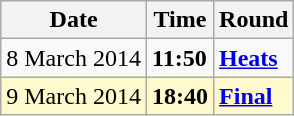<table class="wikitable">
<tr>
<th>Date</th>
<th>Time</th>
<th>Round</th>
</tr>
<tr>
<td>8 March 2014</td>
<td><strong>11:50</strong></td>
<td><strong><a href='#'>Heats</a></strong></td>
</tr>
<tr style=background:lemonchiffon>
<td>9 March 2014</td>
<td><strong>18:40</strong></td>
<td><strong><a href='#'>Final</a></strong></td>
</tr>
</table>
